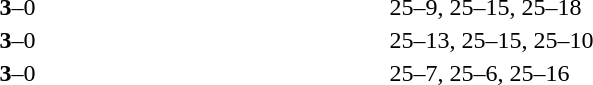<table>
<tr>
<th width=200></th>
<th width=80></th>
<th width=200></th>
<th width=220></th>
</tr>
<tr>
<td align=right><strong></strong></td>
<td align=center><strong>3</strong>–0</td>
<td></td>
<td>25–9, 25–15, 25–18</td>
</tr>
<tr>
<td align=right><strong></strong></td>
<td align=center><strong>3</strong>–0</td>
<td></td>
<td>25–13, 25–15, 25–10</td>
</tr>
<tr>
<td align=right><strong></strong></td>
<td align=center><strong>3</strong>–0</td>
<td></td>
<td>25–7, 25–6, 25–16</td>
</tr>
</table>
